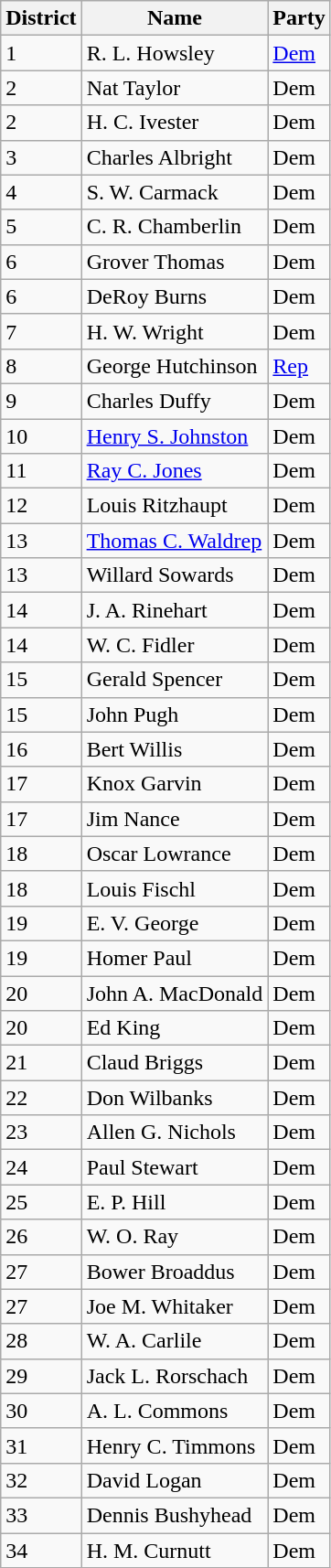<table class="wikitable sortable">
<tr>
<th>District</th>
<th>Name</th>
<th>Party</th>
</tr>
<tr>
<td>1</td>
<td>R. L. Howsley</td>
<td><a href='#'>Dem</a></td>
</tr>
<tr>
<td>2</td>
<td>Nat Taylor</td>
<td>Dem</td>
</tr>
<tr>
<td>2</td>
<td>H. C. Ivester</td>
<td>Dem</td>
</tr>
<tr>
<td>3</td>
<td>Charles Albright</td>
<td>Dem</td>
</tr>
<tr>
<td>4</td>
<td>S. W. Carmack</td>
<td>Dem</td>
</tr>
<tr>
<td>5</td>
<td>C. R. Chamberlin</td>
<td>Dem</td>
</tr>
<tr>
<td>6</td>
<td>Grover Thomas</td>
<td>Dem</td>
</tr>
<tr>
<td>6</td>
<td>DeRoy Burns</td>
<td>Dem</td>
</tr>
<tr>
<td>7</td>
<td>H. W. Wright</td>
<td>Dem</td>
</tr>
<tr>
<td>8</td>
<td>George Hutchinson</td>
<td><a href='#'>Rep</a></td>
</tr>
<tr>
<td>9</td>
<td>Charles Duffy</td>
<td>Dem</td>
</tr>
<tr>
<td>10</td>
<td><a href='#'>Henry S. Johnston</a></td>
<td>Dem</td>
</tr>
<tr>
<td>11</td>
<td><a href='#'>Ray C. Jones</a></td>
<td>Dem</td>
</tr>
<tr>
<td>12</td>
<td>Louis Ritzhaupt</td>
<td>Dem</td>
</tr>
<tr>
<td>13</td>
<td><a href='#'>Thomas C. Waldrep</a></td>
<td>Dem</td>
</tr>
<tr>
<td>13</td>
<td>Willard Sowards</td>
<td>Dem</td>
</tr>
<tr>
<td>14</td>
<td>J. A. Rinehart</td>
<td>Dem</td>
</tr>
<tr>
<td>14</td>
<td>W. C. Fidler</td>
<td>Dem</td>
</tr>
<tr>
<td>15</td>
<td>Gerald Spencer</td>
<td>Dem</td>
</tr>
<tr>
<td>15</td>
<td>John Pugh</td>
<td>Dem</td>
</tr>
<tr>
<td>16</td>
<td>Bert Willis</td>
<td>Dem</td>
</tr>
<tr>
<td>17</td>
<td>Knox Garvin</td>
<td>Dem</td>
</tr>
<tr>
<td>17</td>
<td>Jim Nance</td>
<td>Dem</td>
</tr>
<tr>
<td>18</td>
<td>Oscar Lowrance</td>
<td>Dem</td>
</tr>
<tr>
<td>18</td>
<td>Louis Fischl</td>
<td>Dem</td>
</tr>
<tr>
<td>19</td>
<td>E. V. George</td>
<td>Dem</td>
</tr>
<tr>
<td>19</td>
<td>Homer Paul</td>
<td>Dem</td>
</tr>
<tr>
<td>20</td>
<td>John A. MacDonald</td>
<td>Dem</td>
</tr>
<tr>
<td>20</td>
<td>Ed King</td>
<td>Dem</td>
</tr>
<tr>
<td>21</td>
<td>Claud Briggs</td>
<td>Dem</td>
</tr>
<tr>
<td>22</td>
<td>Don Wilbanks</td>
<td>Dem</td>
</tr>
<tr>
<td>23</td>
<td>Allen G. Nichols</td>
<td>Dem</td>
</tr>
<tr>
<td>24</td>
<td>Paul Stewart</td>
<td>Dem</td>
</tr>
<tr>
<td>25</td>
<td>E. P. Hill</td>
<td>Dem</td>
</tr>
<tr>
<td>26</td>
<td>W. O. Ray</td>
<td>Dem</td>
</tr>
<tr>
<td>27</td>
<td>Bower Broaddus</td>
<td>Dem</td>
</tr>
<tr>
<td>27</td>
<td>Joe M. Whitaker</td>
<td>Dem</td>
</tr>
<tr>
<td>28</td>
<td>W. A. Carlile</td>
<td>Dem</td>
</tr>
<tr>
<td>29</td>
<td>Jack L. Rorschach</td>
<td>Dem</td>
</tr>
<tr>
<td>30</td>
<td>A. L. Commons</td>
<td>Dem</td>
</tr>
<tr>
<td>31</td>
<td>Henry C. Timmons</td>
<td>Dem</td>
</tr>
<tr>
<td>32</td>
<td>David Logan</td>
<td>Dem</td>
</tr>
<tr>
<td>33</td>
<td>Dennis Bushyhead</td>
<td>Dem</td>
</tr>
<tr>
<td>34</td>
<td>H. M. Curnutt</td>
<td>Dem</td>
</tr>
</table>
